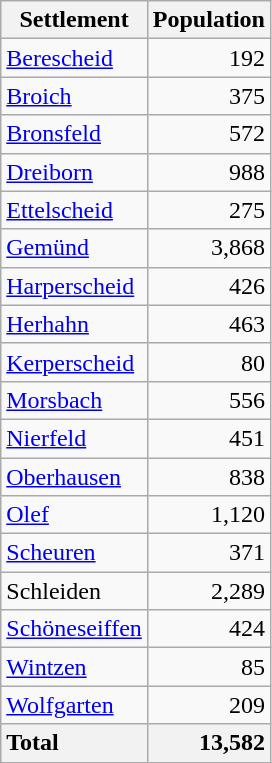<table class="wikitable sortable">
<tr>
<th>Settlement</th>
<th>Population</th>
</tr>
<tr>
<td><a href='#'>Berescheid</a></td>
<td style="text-align:right;">192</td>
</tr>
<tr>
<td><a href='#'>Broich</a></td>
<td style="text-align:right;">375</td>
</tr>
<tr>
<td><a href='#'>Bronsfeld</a></td>
<td style="text-align:right;">572</td>
</tr>
<tr>
<td><a href='#'>Dreiborn</a></td>
<td style="text-align:right;">988</td>
</tr>
<tr>
<td><a href='#'>Ettelscheid</a></td>
<td style="text-align:right;">275</td>
</tr>
<tr>
<td><a href='#'>Gemünd</a></td>
<td style="text-align:right;">3,868</td>
</tr>
<tr>
<td><a href='#'>Harperscheid</a></td>
<td style="text-align:right;">426</td>
</tr>
<tr>
<td><a href='#'>Herhahn</a></td>
<td style="text-align:right;">463</td>
</tr>
<tr>
<td><a href='#'>Kerperscheid</a></td>
<td style="text-align:right;">80</td>
</tr>
<tr>
<td><a href='#'>Morsbach</a></td>
<td style="text-align:right;">556</td>
</tr>
<tr>
<td><a href='#'>Nierfeld</a></td>
<td style="text-align:right;">451</td>
</tr>
<tr>
<td><a href='#'>Oberhausen</a></td>
<td style="text-align:right;">838</td>
</tr>
<tr>
<td><a href='#'>Olef</a></td>
<td style="text-align:right;">1,120</td>
</tr>
<tr>
<td><a href='#'>Scheuren</a></td>
<td style="text-align:right;">371</td>
</tr>
<tr>
<td>Schleiden</td>
<td style="text-align:right;">2,289</td>
</tr>
<tr>
<td><a href='#'>Schöneseiffen</a></td>
<td style="text-align:right;">424</td>
</tr>
<tr>
<td><a href='#'>Wintzen</a></td>
<td style="text-align:right;">85</td>
</tr>
<tr>
<td><a href='#'>Wolfgarten</a></td>
<td style="text-align:right;">209</td>
</tr>
<tr>
<th style="text-align:left;">Total</th>
<th style="text-align:right;">13,582</th>
</tr>
</table>
